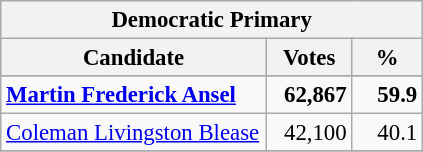<table class="wikitable" style="background: #f9f9f9; font-size: 95%;">
<tr style="background-color:#E9E9E9">
<th colspan="3">Democratic Primary</th>
</tr>
<tr style="background-color:#E9E9E9">
<th colspan="1" style="width: 170px">Candidate</th>
<th style="width: 50px">Votes</th>
<th style="width: 40px">%</th>
</tr>
<tr>
</tr>
<tr>
<td><strong><a href='#'>Martin Frederick Ansel</a></strong></td>
<td align="right"><strong>62,867</strong></td>
<td align="right"><strong>59.9</strong></td>
</tr>
<tr>
<td><a href='#'>Coleman Livingston Blease</a></td>
<td align="right">42,100</td>
<td align="right">40.1</td>
</tr>
<tr>
</tr>
</table>
